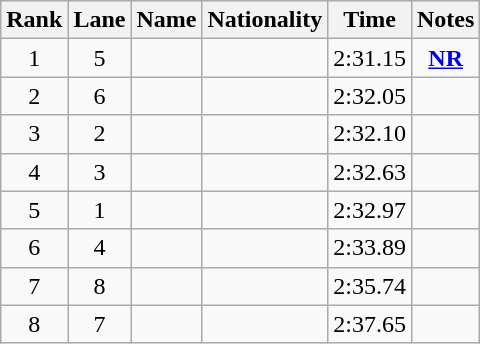<table class="wikitable sortable" style="text-align:center">
<tr>
<th>Rank</th>
<th>Lane</th>
<th>Name</th>
<th>Nationality</th>
<th>Time</th>
<th>Notes</th>
</tr>
<tr>
<td>1</td>
<td>5</td>
<td align="left"></td>
<td align="left"></td>
<td>2:31.15</td>
<td><strong><a href='#'>NR</a></strong></td>
</tr>
<tr>
<td>2</td>
<td>6</td>
<td align="left"></td>
<td align="left"></td>
<td>2:32.05</td>
<td></td>
</tr>
<tr>
<td>3</td>
<td>2</td>
<td align="left"></td>
<td align="left"></td>
<td>2:32.10</td>
<td></td>
</tr>
<tr>
<td>4</td>
<td>3</td>
<td align="left"></td>
<td align="left"></td>
<td>2:32.63</td>
<td></td>
</tr>
<tr>
<td>5</td>
<td>1</td>
<td align="left"></td>
<td align="left"></td>
<td>2:32.97</td>
<td></td>
</tr>
<tr>
<td>6</td>
<td>4</td>
<td align="left"></td>
<td align="left"></td>
<td>2:33.89</td>
<td></td>
</tr>
<tr>
<td>7</td>
<td>8</td>
<td align="left"></td>
<td align="left"></td>
<td>2:35.74</td>
<td></td>
</tr>
<tr>
<td>8</td>
<td>7</td>
<td align="left"></td>
<td align="left"></td>
<td>2:37.65</td>
<td></td>
</tr>
</table>
